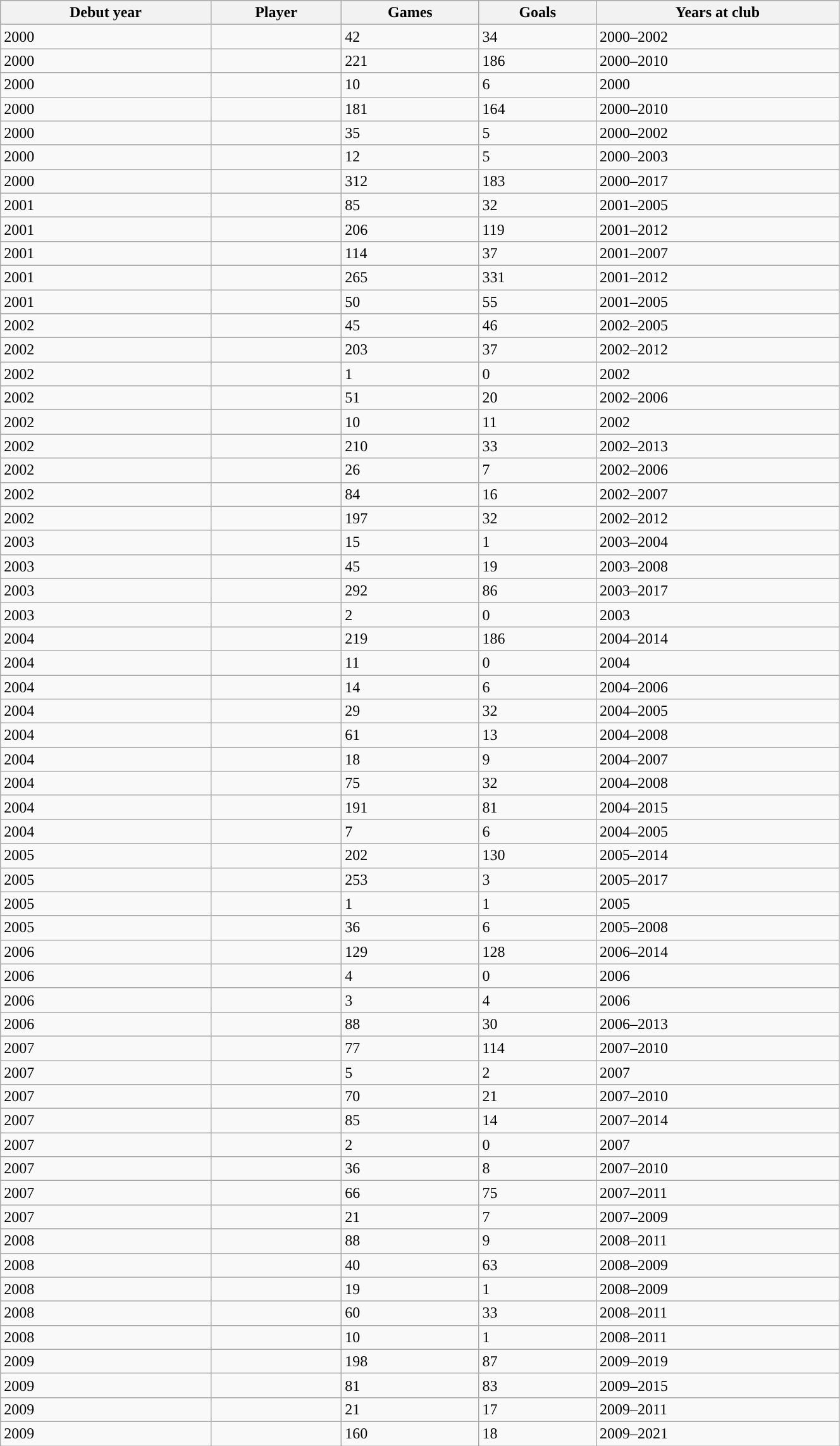<table class="wikitable sortable" style="width:70%; text-align=center">
<tr style="background:#87cefa;">
<th>Debut year</th>
<th>Player</th>
<th>Games</th>
<th>Goals</th>
<th>Years at club</th>
</tr>
<tr>
<td>2000</td>
<td align=left></td>
<td>42</td>
<td>34</td>
<td>2000–2002</td>
</tr>
<tr>
<td>2000</td>
<td align=left></td>
<td>221</td>
<td>186</td>
<td>2000–2010</td>
</tr>
<tr>
<td>2000</td>
<td align=left></td>
<td>10</td>
<td>6</td>
<td>2000</td>
</tr>
<tr>
<td>2000</td>
<td align=left></td>
<td>181</td>
<td>164</td>
<td>2000–2010</td>
</tr>
<tr>
<td>2000</td>
<td align=left></td>
<td>35</td>
<td>5</td>
<td>2000–2002</td>
</tr>
<tr>
<td>2000</td>
<td align=left></td>
<td>12</td>
<td>5</td>
<td>2000–2003</td>
</tr>
<tr>
<td>2000</td>
<td align=left></td>
<td>312</td>
<td>183</td>
<td>2000–2017</td>
</tr>
<tr>
<td>2001</td>
<td align=left></td>
<td>85</td>
<td>32</td>
<td>2001–2005</td>
</tr>
<tr>
<td>2001</td>
<td align=left></td>
<td>206</td>
<td>119</td>
<td>2001–2012</td>
</tr>
<tr>
<td>2001</td>
<td align=left></td>
<td>114</td>
<td>37</td>
<td>2001–2007</td>
</tr>
<tr>
<td>2001</td>
<td align=left></td>
<td>265</td>
<td>331</td>
<td>2001–2012</td>
</tr>
<tr>
<td>2001</td>
<td align=left></td>
<td>50</td>
<td>55</td>
<td>2001–2005</td>
</tr>
<tr>
<td>2002</td>
<td align=left></td>
<td>45</td>
<td>46</td>
<td>2002–2005</td>
</tr>
<tr>
<td>2002</td>
<td align=left></td>
<td>203</td>
<td>37</td>
<td>2002–2012</td>
</tr>
<tr>
<td>2002</td>
<td align=left></td>
<td>1</td>
<td>0</td>
<td>2002</td>
</tr>
<tr>
<td>2002</td>
<td align=left></td>
<td>51</td>
<td>20</td>
<td>2002–2006</td>
</tr>
<tr>
<td>2002</td>
<td align=left></td>
<td>10</td>
<td>11</td>
<td>2002</td>
</tr>
<tr>
<td>2002</td>
<td align=left></td>
<td>210</td>
<td>33</td>
<td>2002–2013</td>
</tr>
<tr>
<td>2002</td>
<td align=left></td>
<td>26</td>
<td>7</td>
<td>2002–2006</td>
</tr>
<tr>
<td>2002</td>
<td align=left></td>
<td>84</td>
<td>16</td>
<td>2002–2007</td>
</tr>
<tr>
<td>2002</td>
<td align=left></td>
<td>197</td>
<td>32</td>
<td>2002–2012</td>
</tr>
<tr>
<td>2003</td>
<td align=left></td>
<td>15</td>
<td>1</td>
<td>2003–2004</td>
</tr>
<tr>
<td>2003</td>
<td align=left></td>
<td>45</td>
<td>19</td>
<td>2003–2008</td>
</tr>
<tr>
<td>2003</td>
<td align=left></td>
<td>292</td>
<td>86</td>
<td>2003–2017</td>
</tr>
<tr>
<td>2003</td>
<td align=left></td>
<td>2</td>
<td>0</td>
<td>2003</td>
</tr>
<tr>
<td>2004</td>
<td align=left></td>
<td>219</td>
<td>186</td>
<td>2004–2014</td>
</tr>
<tr>
<td>2004</td>
<td align=left></td>
<td>11</td>
<td>0</td>
<td>2004</td>
</tr>
<tr>
<td>2004</td>
<td align=left></td>
<td>14</td>
<td>6</td>
<td>2004–2006</td>
</tr>
<tr>
<td>2004</td>
<td align=left></td>
<td>29</td>
<td>32</td>
<td>2004–2005</td>
</tr>
<tr>
<td>2004</td>
<td align=left></td>
<td>61</td>
<td>13</td>
<td>2004–2008</td>
</tr>
<tr>
<td>2004</td>
<td align=left></td>
<td>18</td>
<td>9</td>
<td>2004–2007</td>
</tr>
<tr>
<td>2004</td>
<td align=left></td>
<td>75</td>
<td>32</td>
<td>2004–2008</td>
</tr>
<tr>
<td>2004</td>
<td align=left></td>
<td>191</td>
<td>81</td>
<td>2004–2015</td>
</tr>
<tr>
<td>2004</td>
<td align=left></td>
<td>7</td>
<td>6</td>
<td>2004–2005</td>
</tr>
<tr>
<td>2005</td>
<td align=left></td>
<td>202</td>
<td>130</td>
<td>2005–2014</td>
</tr>
<tr>
<td>2005</td>
<td style="text-align:left"></td>
<td>253</td>
<td>3</td>
<td>2005–2017</td>
</tr>
<tr>
<td>2005</td>
<td align=left></td>
<td>1</td>
<td>1</td>
<td>2005</td>
</tr>
<tr>
<td>2005</td>
<td align=left></td>
<td>36</td>
<td>6</td>
<td>2005–2008</td>
</tr>
<tr>
<td>2006</td>
<td align=left></td>
<td>129</td>
<td>128</td>
<td>2006–2014</td>
</tr>
<tr>
<td>2006</td>
<td align=left></td>
<td>4</td>
<td>0</td>
<td>2006</td>
</tr>
<tr>
<td>2006</td>
<td align=left></td>
<td>3</td>
<td>4</td>
<td>2006</td>
</tr>
<tr>
<td>2006</td>
<td align=left></td>
<td>88</td>
<td>30</td>
<td>2006–2013</td>
</tr>
<tr>
<td>2007</td>
<td align=left></td>
<td>77</td>
<td>114</td>
<td>2007–2010</td>
</tr>
<tr>
<td>2007</td>
<td align=left></td>
<td>5</td>
<td>2</td>
<td>2007</td>
</tr>
<tr>
<td>2007</td>
<td align=left></td>
<td>70</td>
<td>21</td>
<td>2007–2010</td>
</tr>
<tr>
<td>2007</td>
<td align=left></td>
<td>85</td>
<td>14</td>
<td>2007–2014</td>
</tr>
<tr>
<td>2007</td>
<td align=left></td>
<td>2</td>
<td>0</td>
<td>2007</td>
</tr>
<tr>
<td>2007</td>
<td align=left></td>
<td>36</td>
<td>8</td>
<td>2007–2010</td>
</tr>
<tr>
<td>2007</td>
<td align=left></td>
<td>66</td>
<td>75</td>
<td>2007–2011</td>
</tr>
<tr>
<td>2007</td>
<td align=left></td>
<td>21</td>
<td>7</td>
<td>2007–2009</td>
</tr>
<tr>
<td>2008</td>
<td align=left></td>
<td>88</td>
<td>9</td>
<td>2008–2011</td>
</tr>
<tr>
<td>2008</td>
<td align=left></td>
<td>40</td>
<td>63</td>
<td>2008–2009</td>
</tr>
<tr>
<td>2008</td>
<td align=left></td>
<td>19</td>
<td>1</td>
<td>2008–2009</td>
</tr>
<tr>
<td>2008</td>
<td align=left></td>
<td>60</td>
<td>33</td>
<td>2008–2011</td>
</tr>
<tr>
<td>2008</td>
<td align=left></td>
<td>10</td>
<td>1</td>
<td>2008–2011</td>
</tr>
<tr>
<td>2009</td>
<td style="text-align:left"></td>
<td>198</td>
<td>87</td>
<td>2009–2019</td>
</tr>
<tr>
<td>2009</td>
<td align=left></td>
<td>81</td>
<td>83</td>
<td>2009–2015</td>
</tr>
<tr>
<td>2009</td>
<td align=left></td>
<td>21</td>
<td>17</td>
<td>2009–2011</td>
</tr>
<tr>
<td>2009</td>
<td style="text-align:left;"></td>
<td>160</td>
<td>18</td>
<td>2009–2021</td>
</tr>
</table>
